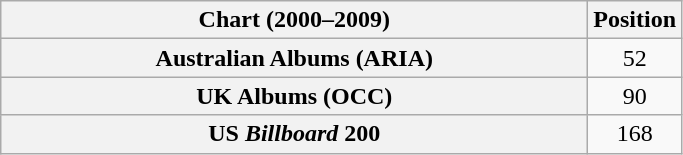<table class="wikitable sortable plainrowheaders" style="text-align:center">
<tr>
<th scope="col" style="width:24em;">Chart (2000–2009)</th>
<th scope="col">Position</th>
</tr>
<tr>
<th scope="row">Australian Albums (ARIA)</th>
<td>52</td>
</tr>
<tr>
<th scope="row">UK Albums (OCC)</th>
<td>90</td>
</tr>
<tr>
<th scope="row">US <em>Billboard</em> 200</th>
<td>168</td>
</tr>
</table>
